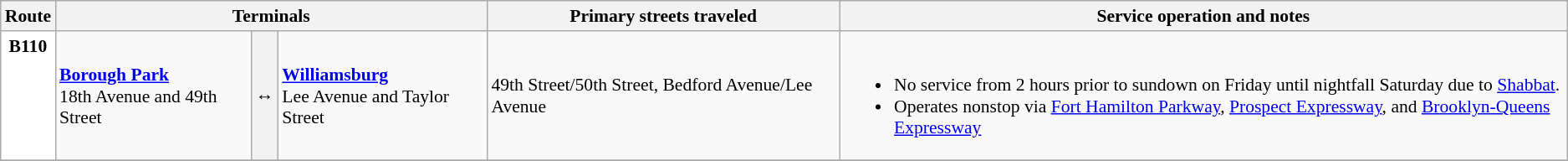<table class=wikitable style="font-size: 90%;"|>
<tr>
<th>Route</th>
<th colspan="3">Terminals</th>
<th>Primary streets traveled</th>
<th>Service operation and notes</th>
</tr>
<tr>
<td style="background:white; color:black" align="center" valign=top><strong>B110</strong><br></td>
<td><strong><a href='#'>Borough Park</a></strong><br>18th Avenue and 49th Street</td>
<th><span>↔</span></th>
<td><strong><a href='#'>Williamsburg</a></strong><br>Lee Avenue and Taylor Street</td>
<td>49th Street/50th Street, Bedford Avenue/Lee Avenue</td>
<td><br><ul><li>No service from 2 hours prior to sundown on Friday until nightfall Saturday due to <a href='#'>Shabbat</a>.</li><li>Operates nonstop via <a href='#'>Fort Hamilton Parkway</a>, <a href='#'>Prospect Expressway</a>, and <a href='#'>Brooklyn-Queens Expressway</a></li></ul></td>
</tr>
<tr>
</tr>
</table>
